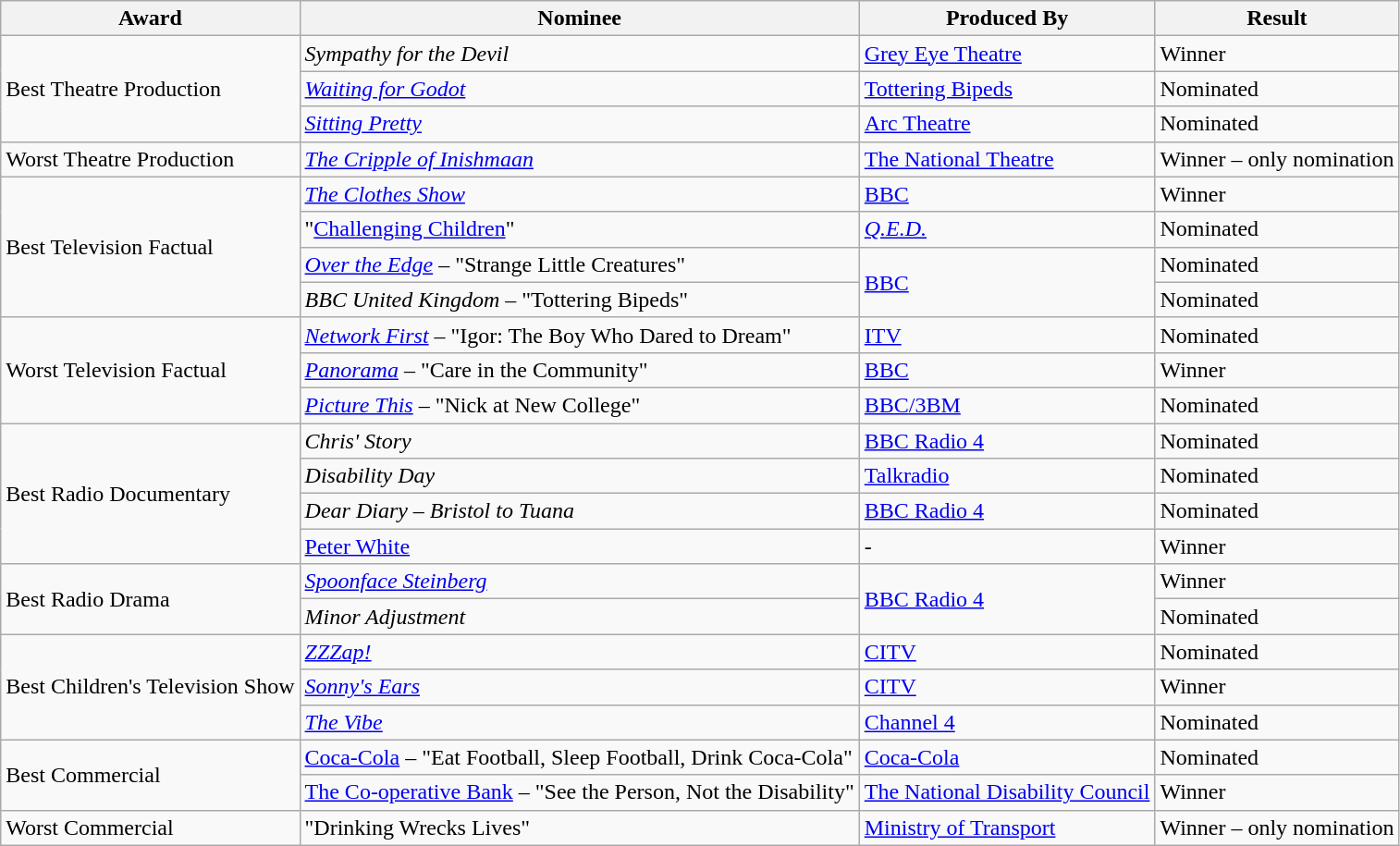<table class="wikitable">
<tr>
<th>Award</th>
<th>Nominee</th>
<th>Produced By</th>
<th>Result</th>
</tr>
<tr>
<td rowspan="3">Best Theatre Production</td>
<td><em>Sympathy for the Devil</em></td>
<td><a href='#'>Grey Eye Theatre</a></td>
<td>Winner</td>
</tr>
<tr>
<td><em><a href='#'>Waiting for Godot</a></em></td>
<td><a href='#'>Tottering Bipeds</a></td>
<td>Nominated</td>
</tr>
<tr>
<td><em><a href='#'>Sitting Pretty</a></em></td>
<td><a href='#'>Arc Theatre</a></td>
<td>Nominated</td>
</tr>
<tr>
<td>Worst Theatre Production</td>
<td><em><a href='#'>The Cripple of Inishmaan</a></em></td>
<td><a href='#'>The National Theatre</a></td>
<td>Winner – only nomination</td>
</tr>
<tr>
<td rowspan="4">Best Television Factual</td>
<td><em><a href='#'>The Clothes Show</a></em></td>
<td><a href='#'>BBC</a></td>
<td>Winner</td>
</tr>
<tr>
<td>"<a href='#'>Challenging Children</a>"</td>
<td><em><a href='#'>Q.E.D.</a></em></td>
<td>Nominated</td>
</tr>
<tr>
<td><em><a href='#'>Over the Edge</a></em> – "Strange Little Creatures"</td>
<td rowspan="2"><a href='#'>BBC</a></td>
<td>Nominated</td>
</tr>
<tr>
<td><em>BBC United Kingdom</em> – "Tottering Bipeds"</td>
<td>Nominated</td>
</tr>
<tr>
<td rowspan="3">Worst Television Factual</td>
<td><em><a href='#'>Network First</a></em> – "Igor: The Boy Who Dared to Dream"</td>
<td><a href='#'>ITV</a></td>
<td>Nominated</td>
</tr>
<tr>
<td><em><a href='#'>Panorama</a></em> – "Care in the Community"</td>
<td><a href='#'>BBC</a></td>
<td>Winner</td>
</tr>
<tr>
<td><em><a href='#'>Picture This</a></em> – "Nick at New College"</td>
<td><a href='#'>BBC</a><a href='#'>/3BM</a></td>
<td>Nominated</td>
</tr>
<tr>
<td rowspan="4">Best Radio Documentary</td>
<td><em>Chris' Story</em></td>
<td><a href='#'>BBC Radio 4</a></td>
<td>Nominated</td>
</tr>
<tr>
<td><em>Disability Day</em></td>
<td><a href='#'>Talkradio</a></td>
<td>Nominated</td>
</tr>
<tr>
<td><em>Dear Diary – Bristol to Tuana </em></td>
<td><a href='#'>BBC Radio 4</a></td>
<td>Nominated</td>
</tr>
<tr>
<td><a href='#'>Peter White</a></td>
<td>-</td>
<td>Winner</td>
</tr>
<tr>
<td rowspan="2">Best Radio Drama</td>
<td><em><a href='#'>Spoonface Steinberg</a></em></td>
<td rowspan="2"><a href='#'>BBC Radio 4</a></td>
<td>Winner</td>
</tr>
<tr>
<td><em>Minor Adjustment</em></td>
<td>Nominated</td>
</tr>
<tr>
<td rowspan="3">Best Children's Television Show</td>
<td><em><a href='#'>ZZZap!</a></em></td>
<td><a href='#'>CITV</a></td>
<td>Nominated</td>
</tr>
<tr>
<td><em><a href='#'>Sonny's Ears</a></em></td>
<td><a href='#'>CITV</a></td>
<td>Winner</td>
</tr>
<tr>
<td><em><a href='#'>The Vibe</a></em></td>
<td><a href='#'>Channel 4</a></td>
<td>Nominated</td>
</tr>
<tr>
<td rowspan="2">Best Commercial</td>
<td><a href='#'>Coca-Cola</a> – "Eat Football, Sleep Football, Drink Coca-Cola"</td>
<td><a href='#'>Coca-Cola</a></td>
<td>Nominated</td>
</tr>
<tr>
<td><a href='#'>The Co-operative Bank</a> – "See the Person, Not the Disability"</td>
<td><a href='#'>The National Disability Council</a></td>
<td>Winner</td>
</tr>
<tr>
<td>Worst Commercial</td>
<td>"Drinking Wrecks Lives"</td>
<td><a href='#'>Ministry of Transport</a></td>
<td>Winner – only nomination</td>
</tr>
</table>
